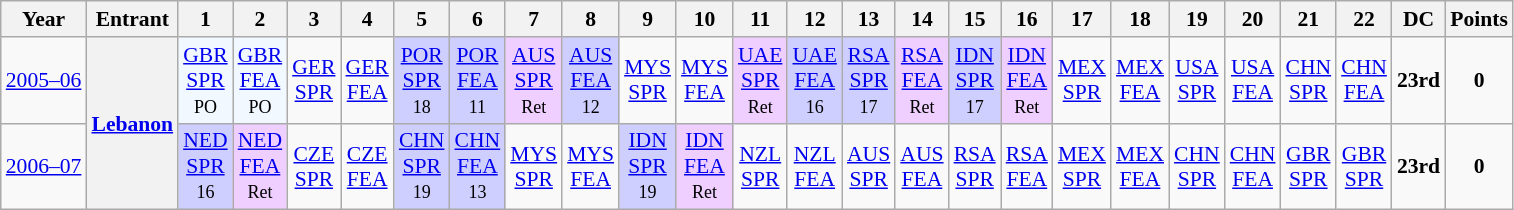<table class="wikitable" style="text-align:center; font-size:90%">
<tr>
<th>Year</th>
<th>Entrant</th>
<th>1</th>
<th>2</th>
<th>3</th>
<th>4</th>
<th>5</th>
<th>6</th>
<th>7</th>
<th>8</th>
<th>9</th>
<th>10</th>
<th>11</th>
<th>12</th>
<th>13</th>
<th>14</th>
<th>15</th>
<th>16</th>
<th>17</th>
<th>18</th>
<th>19</th>
<th>20</th>
<th>21</th>
<th>22</th>
<th>DC</th>
<th>Points</th>
</tr>
<tr>
<td><a href='#'>2005–06</a></td>
<th rowspan=2><a href='#'>Lebanon</a></th>
<td style="background:#F1F8FF;"><a href='#'>GBR<br>SPR</a><br><small>PO</small></td>
<td style="background:#F1F8FF;"><a href='#'>GBR<br>FEA</a><br><small>PO</small></td>
<td><a href='#'>GER<br>SPR</a></td>
<td><a href='#'>GER<br>FEA</a></td>
<td style="background:#CFCFFF;"><a href='#'>POR<br>SPR</a> <br><small>18</small></td>
<td style="background:#CFCFFF;"><a href='#'>POR<br>FEA</a><br><small>11</small></td>
<td style="background:#EFCFFF;"><a href='#'>AUS<br>SPR</a><br><small>Ret</small></td>
<td style="background:#CFCFFF;"><a href='#'>AUS<br>FEA</a><br><small>12</small></td>
<td><a href='#'>MYS<br>SPR</a></td>
<td><a href='#'>MYS<br>FEA</a></td>
<td style="background:#EFCFFF;"><a href='#'>UAE<br>SPR</a> <br><small>Ret</small></td>
<td style="background:#CFCFFF;"><a href='#'>UAE<br>FEA</a><br><small>16</small></td>
<td style="background:#CFCFFF;"><a href='#'>RSA<br>SPR</a><br><small>17</small></td>
<td style="background:#EFCFFF;"><a href='#'>RSA<br>FEA</a> <br><small>Ret</small></td>
<td style="background:#CFCFFF;"><a href='#'>IDN<br>SPR</a><br><small>17</small></td>
<td style="background:#EFCFFF;"><a href='#'>IDN<br>FEA</a><br><small>Ret</small></td>
<td><a href='#'>MEX<br>SPR</a></td>
<td><a href='#'>MEX<br>FEA</a></td>
<td><a href='#'>USA<br>SPR</a></td>
<td><a href='#'>USA<br>FEA</a></td>
<td><a href='#'>CHN<br>SPR</a></td>
<td><a href='#'>CHN<br>FEA</a></td>
<td><strong>23rd</strong></td>
<td><strong>0</strong></td>
</tr>
<tr>
<td><a href='#'>2006–07</a></td>
<td style="background:#CFCFFF;"><a href='#'>NED<br>SPR</a><br><small>16</small></td>
<td style="background:#EFCFFF;"><a href='#'>NED<br>FEA</a><br><small>Ret</small></td>
<td><a href='#'>CZE<br>SPR</a></td>
<td><a href='#'>CZE<br>FEA</a></td>
<td style="background:#CFCFFF;"><a href='#'>CHN<br>SPR</a><br><small>19</small></td>
<td style="background:#CFCFFF;"><a href='#'>CHN<br>FEA</a><br><small>13</small></td>
<td><a href='#'>MYS<br>SPR</a></td>
<td><a href='#'>MYS<br>FEA</a></td>
<td style="background:#CFCFFF;"><a href='#'>IDN<br>SPR</a><br><small>19</small></td>
<td style="background:#EFCFFF;"><a href='#'>IDN<br>FEA</a><br><small>Ret</small></td>
<td><a href='#'>NZL<br>SPR</a><br><small></small></td>
<td><a href='#'>NZL<br>FEA</a><br><small></small></td>
<td><a href='#'>AUS<br>SPR</a><br><small></small></td>
<td><a href='#'>AUS<br>FEA</a><br><small></small></td>
<td><a href='#'>RSA<br>SPR</a><br><small></small></td>
<td><a href='#'>RSA<br>FEA</a><br><small></small></td>
<td><a href='#'>MEX<br>SPR</a><br><small></small></td>
<td><a href='#'>MEX<br>FEA</a><br><small></small></td>
<td><a href='#'>CHN<br>SPR</a><br><small></small></td>
<td><a href='#'>CHN<br>FEA</a><br><small></small></td>
<td><a href='#'>GBR<br>SPR</a><br><small></small></td>
<td><a href='#'>GBR<br>SPR</a><br><small></small></td>
<td><strong>23rd</strong></td>
<td><strong>0</strong></td>
</tr>
</table>
